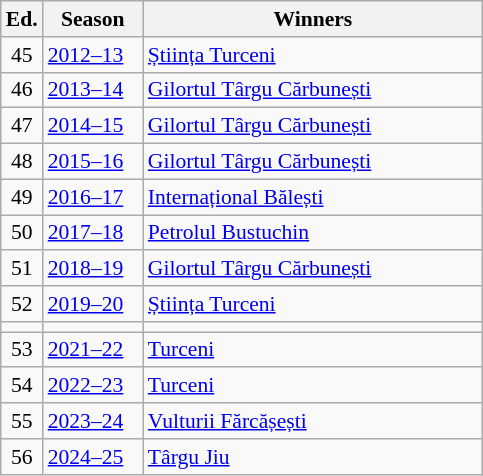<table class="wikitable" style="font-size:90%">
<tr>
<th><abbr>Ed.</abbr></th>
<th width="60">Season</th>
<th width="220">Winners</th>
</tr>
<tr>
<td align=center>45</td>
<td><a href='#'>2012–13</a></td>
<td><a href='#'>Știința Turceni</a></td>
</tr>
<tr>
<td align=center>46</td>
<td><a href='#'>2013–14</a></td>
<td><a href='#'>Gilortul Târgu Cărbunești</a></td>
</tr>
<tr>
<td align=center>47</td>
<td><a href='#'>2014–15</a></td>
<td><a href='#'>Gilortul Târgu Cărbunești</a></td>
</tr>
<tr>
<td align=center>48</td>
<td><a href='#'>2015–16</a></td>
<td><a href='#'>Gilortul Târgu Cărbunești</a></td>
</tr>
<tr>
<td align=center>49</td>
<td><a href='#'>2016–17</a></td>
<td><a href='#'>Internațional Bălești</a></td>
</tr>
<tr>
<td align=center>50</td>
<td><a href='#'>2017–18</a></td>
<td><a href='#'>Petrolul Bustuchin</a></td>
</tr>
<tr>
<td align=center>51</td>
<td><a href='#'>2018–19</a></td>
<td><a href='#'>Gilortul Târgu Cărbunești</a></td>
</tr>
<tr>
<td align=center>52</td>
<td><a href='#'>2019–20</a></td>
<td><a href='#'>Știința Turceni</a></td>
</tr>
<tr>
<td align=center></td>
<td></td>
<td></td>
</tr>
<tr>
<td align=center>53</td>
<td><a href='#'>2021–22</a></td>
<td><a href='#'>Turceni</a></td>
</tr>
<tr>
<td align=center>54</td>
<td><a href='#'>2022–23</a></td>
<td><a href='#'>Turceni</a></td>
</tr>
<tr>
<td align=center>55</td>
<td><a href='#'>2023–24</a></td>
<td><a href='#'>Vulturii Fărcășești</a></td>
</tr>
<tr>
<td align=center>56</td>
<td><a href='#'>2024–25</a></td>
<td><a href='#'>Târgu Jiu</a></td>
</tr>
</table>
